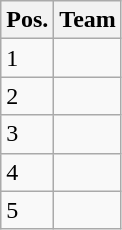<table class="wikitable">
<tr>
<th>Pos.</th>
<th>Team</th>
</tr>
<tr>
<td>1</td>
<td></td>
</tr>
<tr>
<td>2</td>
<td></td>
</tr>
<tr>
<td>3</td>
<td></td>
</tr>
<tr>
<td>4</td>
<td></td>
</tr>
<tr>
<td>5</td>
<td></td>
</tr>
</table>
